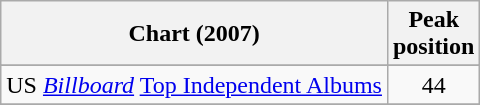<table class="wikitable sortable plainrowheaders">
<tr>
<th scope="col">Chart (2007)</th>
<th scope="col">Peak<br>position</th>
</tr>
<tr>
</tr>
<tr>
</tr>
<tr>
<td>US <em><a href='#'>Billboard</a></em> <a href='#'>Top Independent Albums</a></td>
<td align=center>44</td>
</tr>
<tr>
</tr>
</table>
